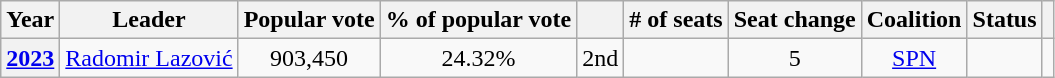<table class="wikitable" style="text-align:center">
<tr>
<th>Year</th>
<th>Leader</th>
<th>Popular vote</th>
<th>% of popular vote</th>
<th></th>
<th># of seats</th>
<th>Seat change</th>
<th>Coalition</th>
<th>Status</th>
<th></th>
</tr>
<tr>
<th><a href='#'>2023</a></th>
<td><a href='#'>Radomir Lazović</a></td>
<td>903,450</td>
<td>24.32%</td>
<td> 2nd</td>
<td></td>
<td> 5</td>
<td><a href='#'>SPN</a></td>
<td></td>
<td></td>
</tr>
</table>
